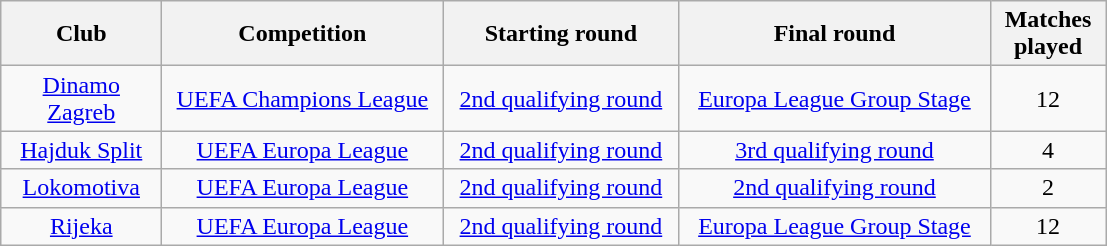<table class="wikitable" style="text-align: center">
<tr>
<th width=100>Club</th>
<th width=180>Competition</th>
<th width=150>Starting round</th>
<th width=200>Final round</th>
<th width=70>Matches played</th>
</tr>
<tr>
<td rowspan=1><a href='#'>Dinamo Zagreb</a></td>
<td><a href='#'>UEFA Champions League</a></td>
<td><a href='#'>2nd qualifying round</a></td>
<td><a href='#'>Europa League Group Stage</a></td>
<td>12</td>
</tr>
<tr>
<td><a href='#'>Hajduk Split</a></td>
<td><a href='#'>UEFA Europa League</a></td>
<td><a href='#'>2nd qualifying round</a></td>
<td><a href='#'>3rd qualifying round</a></td>
<td>4</td>
</tr>
<tr>
<td><a href='#'>Lokomotiva</a></td>
<td><a href='#'>UEFA Europa League</a></td>
<td><a href='#'>2nd qualifying round</a></td>
<td><a href='#'>2nd qualifying round</a></td>
<td>2</td>
</tr>
<tr>
<td><a href='#'>Rijeka</a></td>
<td><a href='#'>UEFA Europa League</a></td>
<td><a href='#'>2nd qualifying round</a></td>
<td><a href='#'>Europa League Group Stage</a></td>
<td>12</td>
</tr>
</table>
